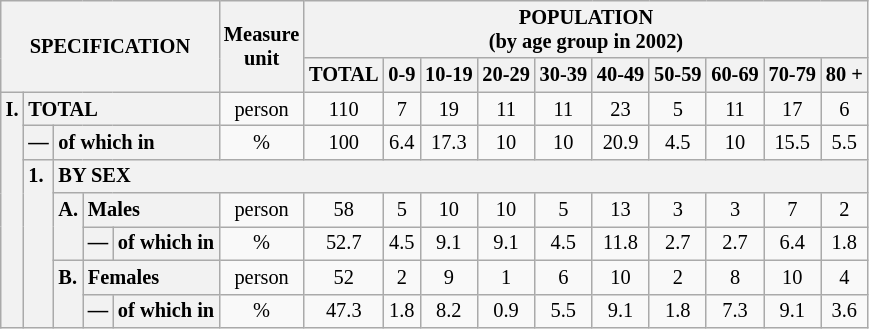<table class="wikitable" style="font-size:85%; text-align:center">
<tr>
<th rowspan="2" colspan="5">SPECIFICATION</th>
<th rowspan="2">Measure<br> unit</th>
<th colspan="10" rowspan="1">POPULATION<br> (by age group in 2002)</th>
</tr>
<tr>
<th>TOTAL</th>
<th>0-9</th>
<th>10-19</th>
<th>20-29</th>
<th>30-39</th>
<th>40-49</th>
<th>50-59</th>
<th>60-69</th>
<th>70-79</th>
<th>80 +</th>
</tr>
<tr>
<th style="text-align:left" valign="top" rowspan="7">I.</th>
<th style="text-align:left" colspan="4">TOTAL</th>
<td>person</td>
<td>110</td>
<td>7</td>
<td>19</td>
<td>11</td>
<td>11</td>
<td>23</td>
<td>5</td>
<td>11</td>
<td>17</td>
<td>6</td>
</tr>
<tr>
<th style="text-align:left" valign="top">—</th>
<th style="text-align:left" colspan="3">of which in</th>
<td>%</td>
<td>100</td>
<td>6.4</td>
<td>17.3</td>
<td>10</td>
<td>10</td>
<td>20.9</td>
<td>4.5</td>
<td>10</td>
<td>15.5</td>
<td>5.5</td>
</tr>
<tr>
<th style="text-align:left" valign="top" rowspan="5">1.</th>
<th style="text-align:left" colspan="14">BY SEX</th>
</tr>
<tr>
<th style="text-align:left" valign="top" rowspan="2">A.</th>
<th style="text-align:left" colspan="2">Males</th>
<td>person</td>
<td>58</td>
<td>5</td>
<td>10</td>
<td>10</td>
<td>5</td>
<td>13</td>
<td>3</td>
<td>3</td>
<td>7</td>
<td>2</td>
</tr>
<tr>
<th style="text-align:left" valign="top">—</th>
<th style="text-align:left" colspan="1">of which in</th>
<td>%</td>
<td>52.7</td>
<td>4.5</td>
<td>9.1</td>
<td>9.1</td>
<td>4.5</td>
<td>11.8</td>
<td>2.7</td>
<td>2.7</td>
<td>6.4</td>
<td>1.8</td>
</tr>
<tr>
<th style="text-align:left" valign="top" rowspan="2">B.</th>
<th style="text-align:left" colspan="2">Females</th>
<td>person</td>
<td>52</td>
<td>2</td>
<td>9</td>
<td>1</td>
<td>6</td>
<td>10</td>
<td>2</td>
<td>8</td>
<td>10</td>
<td>4</td>
</tr>
<tr>
<th style="text-align:left" valign="top">—</th>
<th style="text-align:left" colspan="1">of which in</th>
<td>%</td>
<td>47.3</td>
<td>1.8</td>
<td>8.2</td>
<td>0.9</td>
<td>5.5</td>
<td>9.1</td>
<td>1.8</td>
<td>7.3</td>
<td>9.1</td>
<td>3.6</td>
</tr>
</table>
